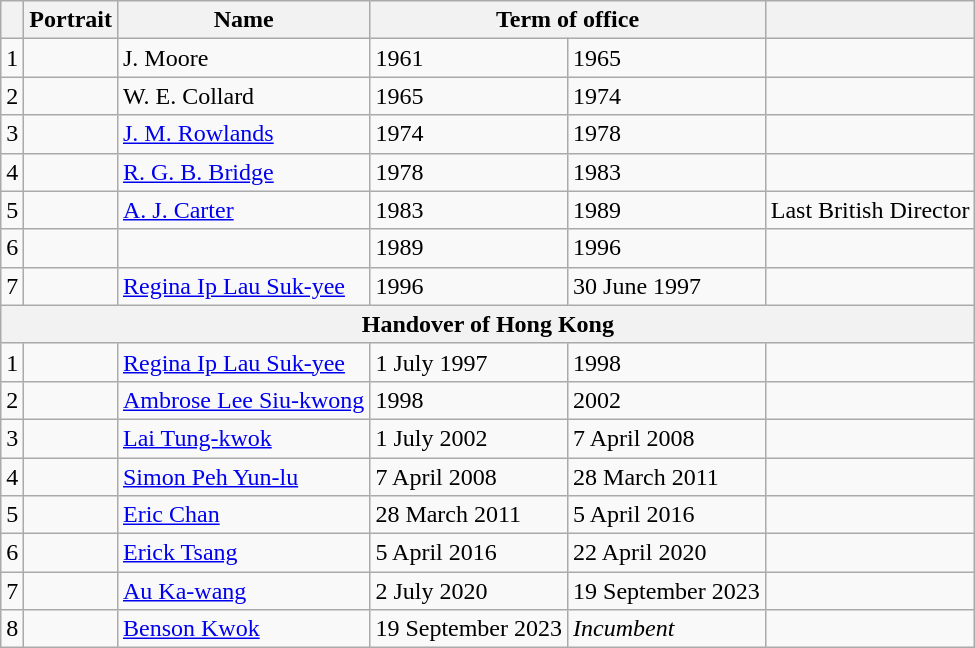<table class="wikitable">
<tr>
<th></th>
<th>Portrait</th>
<th>Name</th>
<th colspan="2">Term of office</th>
<th></th>
</tr>
<tr>
<td>1</td>
<td></td>
<td>J. Moore<br></td>
<td>1961</td>
<td>1965</td>
<td></td>
</tr>
<tr>
<td>2</td>
<td></td>
<td>W. E. Collard<br></td>
<td>1965</td>
<td>1974</td>
<td></td>
</tr>
<tr>
<td>3</td>
<td></td>
<td><a href='#'>J. M. Rowlands</a><br></td>
<td>1974</td>
<td>1978</td>
<td></td>
</tr>
<tr>
<td>4</td>
<td></td>
<td><a href='#'>R. G. B. Bridge</a><br></td>
<td>1978</td>
<td>1983</td>
<td></td>
</tr>
<tr>
<td>5</td>
<td></td>
<td><a href='#'>A. J. Carter</a><br></td>
<td>1983</td>
<td>1989</td>
<td>Last British Director</td>
</tr>
<tr>
<td>6</td>
<td></td>
<td><br></td>
<td>1989</td>
<td>1996</td>
<td></td>
</tr>
<tr>
<td>7</td>
<td></td>
<td><a href='#'>Regina Ip Lau Suk-yee</a><br></td>
<td>1996</td>
<td>30 June 1997</td>
<td></td>
</tr>
<tr>
<th colspan="6">Handover of Hong Kong</th>
</tr>
<tr>
<td>1</td>
<td></td>
<td><a href='#'>Regina Ip Lau Suk-yee</a><br></td>
<td>1 July 1997</td>
<td>1998</td>
<td></td>
</tr>
<tr>
<td>2</td>
<td></td>
<td><a href='#'>Ambrose Lee Siu-kwong</a><br></td>
<td>1998</td>
<td>2002</td>
<td></td>
</tr>
<tr>
<td>3</td>
<td></td>
<td><a href='#'>Lai Tung-kwok</a><br></td>
<td>1 July 2002</td>
<td>7 April 2008</td>
<td></td>
</tr>
<tr>
<td>4</td>
<td></td>
<td><a href='#'>Simon Peh Yun-lu</a><br></td>
<td>7 April 2008</td>
<td>28 March 2011</td>
<td></td>
</tr>
<tr>
<td>5</td>
<td></td>
<td><a href='#'>Eric Chan</a><br></td>
<td>28 March 2011</td>
<td>5 April 2016</td>
<td></td>
</tr>
<tr>
<td>6</td>
<td></td>
<td><a href='#'>Erick Tsang</a><br></td>
<td>5 April 2016</td>
<td>22 April 2020</td>
<td></td>
</tr>
<tr>
<td>7</td>
<td></td>
<td><a href='#'>Au Ka-wang</a><br></td>
<td>2 July 2020</td>
<td>19 September 2023</td>
<td></td>
</tr>
<tr>
<td>8</td>
<td></td>
<td><a href='#'>Benson Kwok</a><br></td>
<td>19 September 2023</td>
<td><em>Incumbent</em></td>
<td></td>
</tr>
</table>
